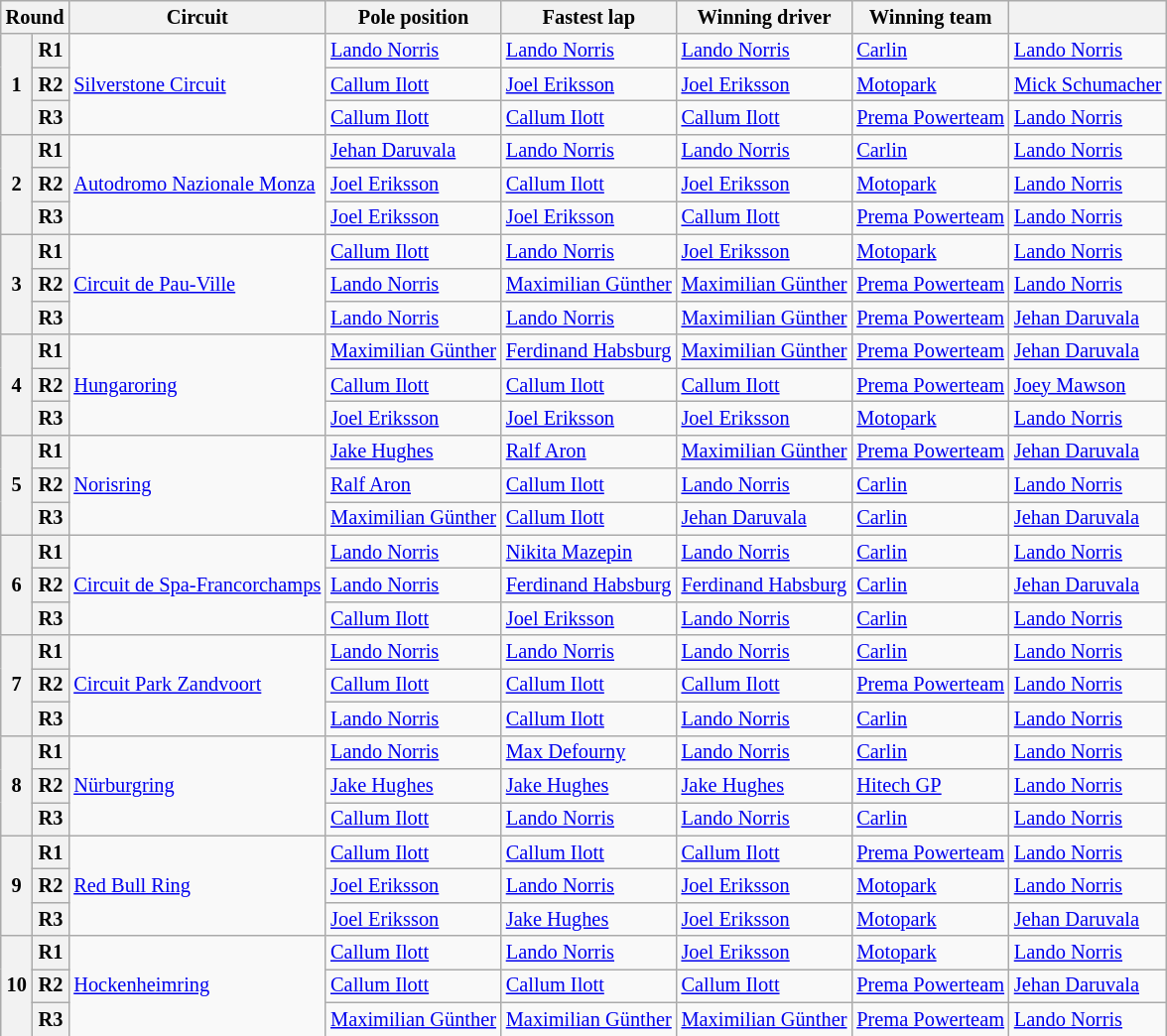<table class="wikitable" style="font-size: 85%">
<tr>
<th colspan="2">Round</th>
<th>Circuit</th>
<th>Pole position</th>
<th>Fastest lap</th>
<th>Winning driver</th>
<th>Winning team</th>
<th></th>
</tr>
<tr>
<th rowspan=3>1</th>
<th>R1</th>
<td rowspan=3> <a href='#'>Silverstone Circuit</a></td>
<td> <a href='#'>Lando Norris</a></td>
<td> <a href='#'>Lando Norris</a></td>
<td> <a href='#'>Lando Norris</a></td>
<td> <a href='#'>Carlin</a></td>
<td> <a href='#'>Lando Norris</a></td>
</tr>
<tr>
<th>R2</th>
<td> <a href='#'>Callum Ilott</a></td>
<td> <a href='#'>Joel Eriksson</a></td>
<td> <a href='#'>Joel Eriksson</a></td>
<td> <a href='#'>Motopark</a></td>
<td nowrap> <a href='#'>Mick Schumacher</a></td>
</tr>
<tr>
<th>R3</th>
<td> <a href='#'>Callum Ilott</a></td>
<td> <a href='#'>Callum Ilott</a></td>
<td> <a href='#'>Callum Ilott</a></td>
<td nowrap> <a href='#'>Prema Powerteam</a></td>
<td> <a href='#'>Lando Norris</a></td>
</tr>
<tr>
<th rowspan=3>2</th>
<th>R1</th>
<td rowspan=3 nowrap> <a href='#'>Autodromo Nazionale Monza</a></td>
<td> <a href='#'>Jehan Daruvala</a></td>
<td> <a href='#'>Lando Norris</a></td>
<td> <a href='#'>Lando Norris</a></td>
<td> <a href='#'>Carlin</a></td>
<td> <a href='#'>Lando Norris</a></td>
</tr>
<tr>
<th>R2</th>
<td> <a href='#'>Joel Eriksson</a></td>
<td> <a href='#'>Callum Ilott</a></td>
<td> <a href='#'>Joel Eriksson</a></td>
<td> <a href='#'>Motopark</a></td>
<td> <a href='#'>Lando Norris</a></td>
</tr>
<tr>
<th>R3</th>
<td> <a href='#'>Joel Eriksson</a></td>
<td> <a href='#'>Joel Eriksson</a></td>
<td> <a href='#'>Callum Ilott</a></td>
<td> <a href='#'>Prema Powerteam</a></td>
<td> <a href='#'>Lando Norris</a></td>
</tr>
<tr>
<th rowspan=3>3</th>
<th>R1</th>
<td rowspan=3> <a href='#'>Circuit de Pau-Ville</a></td>
<td> <a href='#'>Callum Ilott</a></td>
<td> <a href='#'>Lando Norris</a></td>
<td> <a href='#'>Joel Eriksson</a></td>
<td> <a href='#'>Motopark</a></td>
<td> <a href='#'>Lando Norris</a></td>
</tr>
<tr>
<th>R2</th>
<td> <a href='#'>Lando Norris</a></td>
<td> <a href='#'>Maximilian Günther</a></td>
<td> <a href='#'>Maximilian Günther</a></td>
<td> <a href='#'>Prema Powerteam</a></td>
<td> <a href='#'>Lando Norris</a></td>
</tr>
<tr>
<th>R3</th>
<td> <a href='#'>Lando Norris</a></td>
<td> <a href='#'>Lando Norris</a></td>
<td> <a href='#'>Maximilian Günther</a></td>
<td> <a href='#'>Prema Powerteam</a></td>
<td> <a href='#'>Jehan Daruvala</a></td>
</tr>
<tr>
<th rowspan=3>4</th>
<th>R1</th>
<td rowspan=3> <a href='#'>Hungaroring</a></td>
<td> <a href='#'>Maximilian Günther</a></td>
<td> <a href='#'>Ferdinand Habsburg</a></td>
<td> <a href='#'>Maximilian Günther</a></td>
<td> <a href='#'>Prema Powerteam</a></td>
<td> <a href='#'>Jehan Daruvala</a></td>
</tr>
<tr>
<th>R2</th>
<td> <a href='#'>Callum Ilott</a></td>
<td> <a href='#'>Callum Ilott</a></td>
<td> <a href='#'>Callum Ilott</a></td>
<td> <a href='#'>Prema Powerteam</a></td>
<td> <a href='#'>Joey Mawson</a></td>
</tr>
<tr>
<th>R3</th>
<td> <a href='#'>Joel Eriksson</a></td>
<td> <a href='#'>Joel Eriksson</a></td>
<td> <a href='#'>Joel Eriksson</a></td>
<td> <a href='#'>Motopark</a></td>
<td> <a href='#'>Lando Norris</a></td>
</tr>
<tr>
<th rowspan=3>5</th>
<th>R1</th>
<td rowspan=3> <a href='#'>Norisring</a></td>
<td> <a href='#'>Jake Hughes</a></td>
<td> <a href='#'>Ralf Aron</a></td>
<td> <a href='#'>Maximilian Günther</a></td>
<td> <a href='#'>Prema Powerteam</a></td>
<td> <a href='#'>Jehan Daruvala</a></td>
</tr>
<tr>
<th>R2</th>
<td> <a href='#'>Ralf Aron</a></td>
<td> <a href='#'>Callum Ilott</a></td>
<td> <a href='#'>Lando Norris</a></td>
<td> <a href='#'>Carlin</a></td>
<td> <a href='#'>Lando Norris</a></td>
</tr>
<tr>
<th>R3</th>
<td> <a href='#'>Maximilian Günther</a></td>
<td> <a href='#'>Callum Ilott</a></td>
<td> <a href='#'>Jehan Daruvala</a></td>
<td> <a href='#'>Carlin</a></td>
<td> <a href='#'>Jehan Daruvala</a></td>
</tr>
<tr>
<th rowspan=3>6</th>
<th>R1</th>
<td rowspan=3 nowrap nowrap> <a href='#'>Circuit de Spa-Francorchamps</a></td>
<td> <a href='#'>Lando Norris</a></td>
<td> <a href='#'>Nikita Mazepin</a></td>
<td> <a href='#'>Lando Norris</a></td>
<td> <a href='#'>Carlin</a></td>
<td> <a href='#'>Lando Norris</a></td>
</tr>
<tr>
<th>R2</th>
<td> <a href='#'>Lando Norris</a></td>
<td nowrap> <a href='#'>Ferdinand Habsburg</a></td>
<td nowrap> <a href='#'>Ferdinand Habsburg</a></td>
<td> <a href='#'>Carlin</a></td>
<td> <a href='#'>Jehan Daruvala</a></td>
</tr>
<tr>
<th>R3</th>
<td> <a href='#'>Callum Ilott</a></td>
<td> <a href='#'>Joel Eriksson</a></td>
<td> <a href='#'>Lando Norris</a></td>
<td> <a href='#'>Carlin</a></td>
<td> <a href='#'>Lando Norris</a></td>
</tr>
<tr>
<th rowspan=3>7</th>
<th>R1</th>
<td rowspan=3> <a href='#'>Circuit Park Zandvoort</a></td>
<td> <a href='#'>Lando Norris</a></td>
<td> <a href='#'>Lando Norris</a></td>
<td> <a href='#'>Lando Norris</a></td>
<td> <a href='#'>Carlin</a></td>
<td> <a href='#'>Lando Norris</a></td>
</tr>
<tr>
<th>R2</th>
<td> <a href='#'>Callum Ilott</a></td>
<td> <a href='#'>Callum Ilott</a></td>
<td> <a href='#'>Callum Ilott</a></td>
<td> <a href='#'>Prema Powerteam</a></td>
<td> <a href='#'>Lando Norris</a></td>
</tr>
<tr>
<th>R3</th>
<td> <a href='#'>Lando Norris</a></td>
<td> <a href='#'>Callum Ilott</a></td>
<td> <a href='#'>Lando Norris</a></td>
<td> <a href='#'>Carlin</a></td>
<td> <a href='#'>Lando Norris</a></td>
</tr>
<tr>
<th rowspan=3>8</th>
<th>R1</th>
<td rowspan=3> <a href='#'>Nürburgring</a></td>
<td> <a href='#'>Lando Norris</a></td>
<td> <a href='#'>Max Defourny</a></td>
<td> <a href='#'>Lando Norris</a></td>
<td> <a href='#'>Carlin</a></td>
<td> <a href='#'>Lando Norris</a></td>
</tr>
<tr>
<th>R2</th>
<td> <a href='#'>Jake Hughes</a></td>
<td> <a href='#'>Jake Hughes</a></td>
<td> <a href='#'>Jake Hughes</a></td>
<td> <a href='#'>Hitech GP</a></td>
<td> <a href='#'>Lando Norris</a></td>
</tr>
<tr>
<th>R3</th>
<td> <a href='#'>Callum Ilott</a></td>
<td> <a href='#'>Lando Norris</a></td>
<td> <a href='#'>Lando Norris</a></td>
<td> <a href='#'>Carlin</a></td>
<td> <a href='#'>Lando Norris</a></td>
</tr>
<tr>
<th rowspan=3>9</th>
<th>R1</th>
<td rowspan=3> <a href='#'>Red Bull Ring</a></td>
<td> <a href='#'>Callum Ilott</a></td>
<td> <a href='#'>Callum Ilott</a></td>
<td> <a href='#'>Callum Ilott</a></td>
<td> <a href='#'>Prema Powerteam</a></td>
<td> <a href='#'>Lando Norris</a></td>
</tr>
<tr>
<th>R2</th>
<td> <a href='#'>Joel Eriksson</a></td>
<td> <a href='#'>Lando Norris</a></td>
<td> <a href='#'>Joel Eriksson</a></td>
<td> <a href='#'>Motopark</a></td>
<td> <a href='#'>Lando Norris</a></td>
</tr>
<tr>
<th>R3</th>
<td> <a href='#'>Joel Eriksson</a></td>
<td> <a href='#'>Jake Hughes</a></td>
<td> <a href='#'>Joel Eriksson</a></td>
<td> <a href='#'>Motopark</a></td>
<td> <a href='#'>Jehan Daruvala</a></td>
</tr>
<tr>
<th rowspan=3>10</th>
<th>R1</th>
<td rowspan=3> <a href='#'>Hockenheimring</a></td>
<td> <a href='#'>Callum Ilott</a></td>
<td> <a href='#'>Lando Norris</a></td>
<td> <a href='#'>Joel Eriksson</a></td>
<td> <a href='#'>Motopark</a></td>
<td> <a href='#'>Lando Norris</a></td>
</tr>
<tr>
<th>R2</th>
<td> <a href='#'>Callum Ilott</a></td>
<td> <a href='#'>Callum Ilott</a></td>
<td> <a href='#'>Callum Ilott</a></td>
<td> <a href='#'>Prema Powerteam</a></td>
<td> <a href='#'>Jehan Daruvala</a></td>
</tr>
<tr>
<th>R3</th>
<td nowrap> <a href='#'>Maximilian Günther</a></td>
<td nowrap> <a href='#'>Maximilian Günther</a></td>
<td nowrap> <a href='#'>Maximilian Günther</a></td>
<td nowrap> <a href='#'>Prema Powerteam</a></td>
<td> <a href='#'>Lando Norris</a></td>
</tr>
</table>
